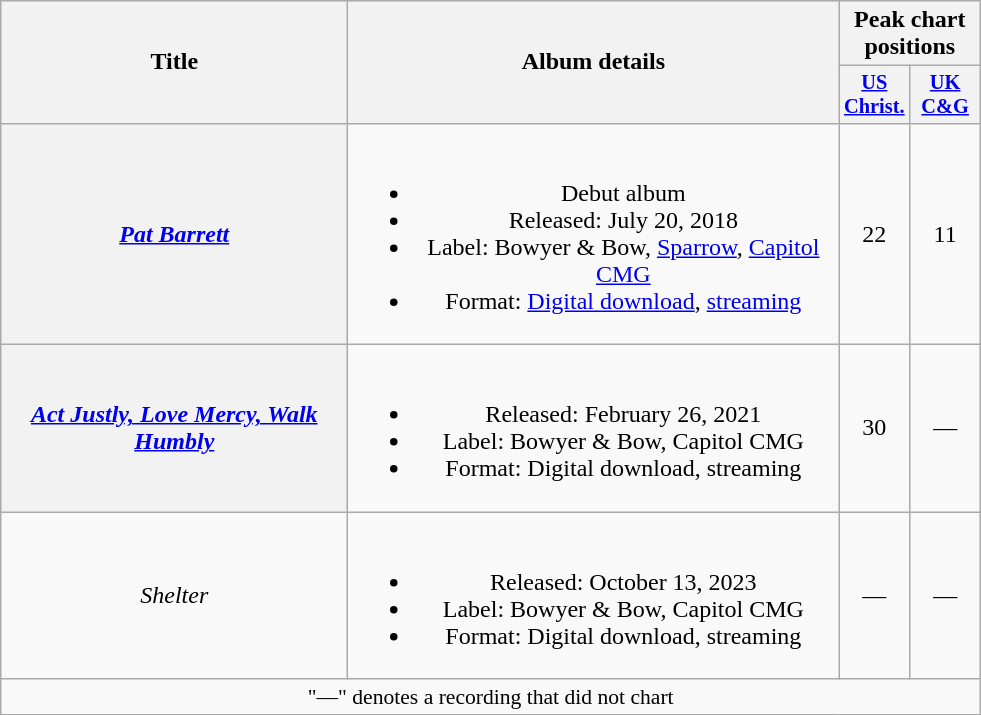<table class="wikitable plainrowheaders" style="text-align:center;">
<tr>
<th scope="col" rowspan="2" style="width:14em;">Title</th>
<th scope="col" rowspan="2" style="width:20em;">Album details</th>
<th scope="col" colspan="2">Peak chart positions</th>
</tr>
<tr>
<th scope="col" style="width:3em;font-size:85%;"><a href='#'>US<br>Christ.</a></th>
<th scope="col" style="width:3em;font-size:85%;"><a href='#'>UK<br>C&G</a></th>
</tr>
<tr>
<th scope="row"><em><a href='#'>Pat Barrett</a></em></th>
<td><br><ul><li>Debut album</li><li>Released: July 20, 2018</li><li>Label: Bowyer & Bow, <a href='#'>Sparrow</a>, <a href='#'>Capitol CMG</a></li><li>Format: <a href='#'>Digital download</a>, <a href='#'>streaming</a></li></ul></td>
<td>22<br></td>
<td>11<br></td>
</tr>
<tr>
<th scope="row"><em><a href='#'>Act Justly, Love Mercy, Walk Humbly</a></em></th>
<td><br><ul><li>Released: February 26, 2021</li><li>Label: Bowyer & Bow, Capitol CMG</li><li>Format: Digital download, streaming</li></ul></td>
<td>30<br></td>
<td>—</td>
</tr>
<tr>
<td><em>Shelter</em></td>
<td><br><ul><li>Released: October 13, 2023</li><li>Label: Bowyer & Bow, Capitol CMG</li><li>Format: Digital download, streaming</li></ul></td>
<td>—</td>
<td>—</td>
</tr>
<tr>
<td colspan="4" style="font-size:90%">"—" denotes a recording that did not chart</td>
</tr>
</table>
